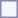<table style="border:1px solid #8888aa; background-color:#f7f8ff; padding:5px; font-size:95%; margin: 0px 12px 12px 0px;">
</table>
